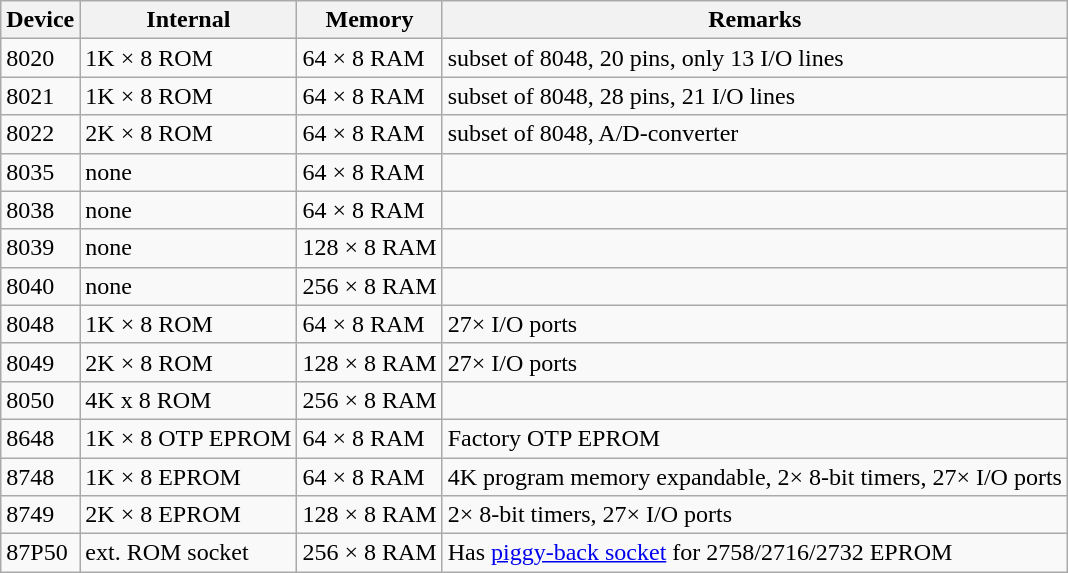<table class="wikitable">
<tr>
<th>Device</th>
<th>Internal</th>
<th>Memory</th>
<th>Remarks</th>
</tr>
<tr>
<td>8020</td>
<td>1K × 8 ROM</td>
<td>64 × 8 RAM</td>
<td>subset of 8048, 20 pins, only 13 I/O lines</td>
</tr>
<tr>
<td>8021</td>
<td>1K × 8 ROM</td>
<td>64 × 8 RAM</td>
<td>subset of 8048, 28 pins, 21 I/O lines</td>
</tr>
<tr>
<td>8022</td>
<td>2K × 8 ROM</td>
<td>64 × 8 RAM</td>
<td>subset of 8048, A/D-converter</td>
</tr>
<tr>
<td>8035</td>
<td>none</td>
<td>64 × 8 RAM</td>
<td></td>
</tr>
<tr>
<td>8038</td>
<td>none</td>
<td>64 × 8 RAM</td>
<td></td>
</tr>
<tr>
<td>8039</td>
<td>none</td>
<td>128 × 8 RAM</td>
<td></td>
</tr>
<tr>
<td>8040</td>
<td>none</td>
<td>256 × 8 RAM</td>
<td></td>
</tr>
<tr>
<td>8048</td>
<td>1K × 8 ROM</td>
<td>64 × 8 RAM</td>
<td>27× I/O ports</td>
</tr>
<tr>
<td>8049</td>
<td>2K × 8 ROM</td>
<td>128 × 8 RAM</td>
<td>27× I/O ports</td>
</tr>
<tr>
<td>8050</td>
<td>4K x 8 ROM</td>
<td>256 × 8 RAM</td>
<td></td>
</tr>
<tr>
<td>8648</td>
<td>1K × 8 OTP EPROM</td>
<td>64 × 8 RAM</td>
<td>Factory OTP EPROM</td>
</tr>
<tr>
<td>8748</td>
<td>1K × 8 EPROM</td>
<td>64 × 8 RAM</td>
<td>4K program memory expandable, 2× 8-bit timers, 27× I/O ports</td>
</tr>
<tr>
<td>8749</td>
<td>2K × 8 EPROM</td>
<td>128 × 8 RAM</td>
<td>2× 8-bit timers, 27× I/O ports</td>
</tr>
<tr>
<td>87P50</td>
<td>ext. ROM socket</td>
<td>256 × 8 RAM</td>
<td>Has <a href='#'>piggy-back socket</a> for 2758/2716/2732 EPROM</td>
</tr>
</table>
